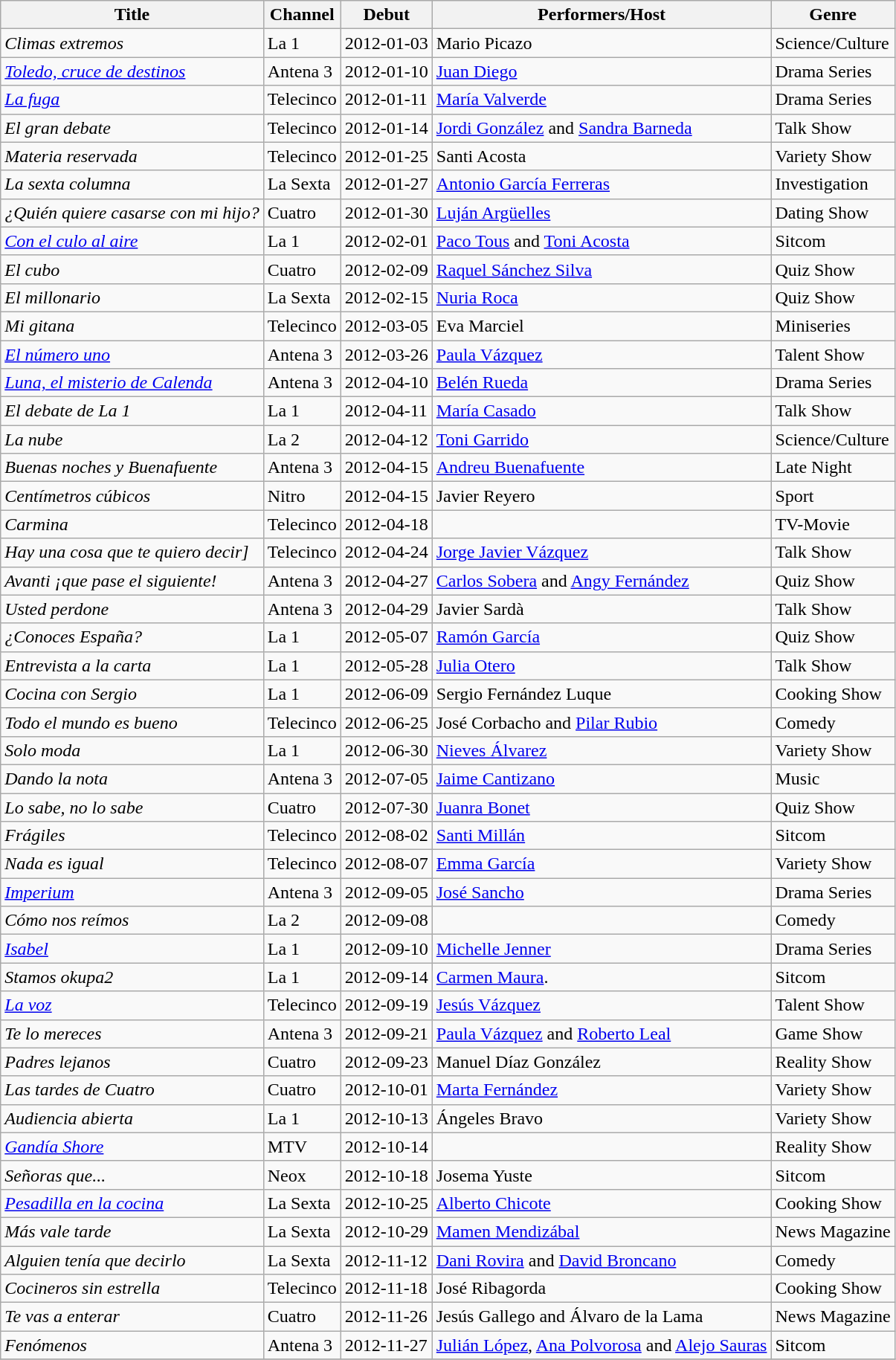<table class="wikitable sortable">
<tr>
<th>Title</th>
<th>Channel</th>
<th>Debut</th>
<th>Performers/Host</th>
<th>Genre</th>
</tr>
<tr>
<td><em>Climas extremos</em></td>
<td>La 1</td>
<td>2012-01-03</td>
<td>Mario Picazo</td>
<td>Science/Culture</td>
</tr>
<tr>
<td><em><a href='#'>Toledo, cruce de destinos</a></em></td>
<td>Antena 3</td>
<td>2012-01-10</td>
<td><a href='#'>Juan Diego</a></td>
<td>Drama Series</td>
</tr>
<tr>
<td><em><a href='#'>La fuga</a></em></td>
<td>Telecinco</td>
<td>2012-01-11</td>
<td><a href='#'>María Valverde</a></td>
<td>Drama Series</td>
</tr>
<tr>
<td><em>El gran debate</em></td>
<td>Telecinco</td>
<td>2012-01-14</td>
<td><a href='#'>Jordi González</a> and <a href='#'>Sandra Barneda</a></td>
<td>Talk Show</td>
</tr>
<tr>
<td><em>Materia reservada</em></td>
<td>Telecinco</td>
<td>2012-01-25</td>
<td>Santi Acosta</td>
<td>Variety Show</td>
</tr>
<tr>
<td><em>La sexta columna</em></td>
<td>La Sexta</td>
<td>2012-01-27</td>
<td><a href='#'>Antonio García Ferreras</a></td>
<td>Investigation</td>
</tr>
<tr>
<td><em> ¿Quién quiere casarse con mi hijo?</em></td>
<td>Cuatro</td>
<td>2012-01-30</td>
<td><a href='#'>Luján Argüelles</a></td>
<td>Dating Show</td>
</tr>
<tr>
<td><em> <a href='#'>Con el culo al aire</a></em></td>
<td>La 1</td>
<td>2012-02-01</td>
<td><a href='#'>Paco Tous</a> and <a href='#'>Toni Acosta</a></td>
<td>Sitcom</td>
</tr>
<tr>
<td><em> El cubo</em></td>
<td>Cuatro</td>
<td>2012-02-09</td>
<td><a href='#'>Raquel Sánchez Silva</a></td>
<td>Quiz Show</td>
</tr>
<tr>
<td><em>El millonario</em></td>
<td>La Sexta</td>
<td>2012-02-15</td>
<td><a href='#'>Nuria Roca</a></td>
<td>Quiz Show</td>
</tr>
<tr>
<td><em> Mi gitana</em></td>
<td>Telecinco</td>
<td>2012-03-05</td>
<td>Eva Marciel</td>
<td>Miniseries</td>
</tr>
<tr>
<td><em><a href='#'>El número uno</a></em></td>
<td>Antena 3</td>
<td>2012-03-26</td>
<td><a href='#'>Paula Vázquez</a></td>
<td>Talent Show</td>
</tr>
<tr>
<td><em>  <a href='#'>Luna, el misterio de Calenda</a></em></td>
<td>Antena 3</td>
<td>2012-04-10</td>
<td><a href='#'>Belén Rueda</a></td>
<td>Drama Series</td>
</tr>
<tr>
<td><em>El debate de La 1</em></td>
<td>La 1</td>
<td>2012-04-11</td>
<td><a href='#'>María Casado</a></td>
<td>Talk Show</td>
</tr>
<tr>
<td><em> La nube</em></td>
<td>La 2</td>
<td>2012-04-12</td>
<td><a href='#'>Toni Garrido</a></td>
<td>Science/Culture</td>
</tr>
<tr>
<td><em>Buenas noches y Buenafuente</em></td>
<td>Antena 3</td>
<td>2012-04-15</td>
<td><a href='#'>Andreu Buenafuente</a></td>
<td>Late Night</td>
</tr>
<tr>
<td><em>Centímetros cúbicos</em></td>
<td>Nitro</td>
<td>2012-04-15</td>
<td>Javier Reyero</td>
<td>Sport</td>
</tr>
<tr>
<td><em> Carmina</em></td>
<td>Telecinco</td>
<td>2012-04-18</td>
<td></td>
<td>TV-Movie</td>
</tr>
<tr>
<td><em>Hay una cosa que te quiero decir]</em></td>
<td>Telecinco</td>
<td>2012-04-24</td>
<td><a href='#'>Jorge Javier Vázquez</a></td>
<td>Talk Show</td>
</tr>
<tr>
<td><em> Avanti ¡que pase el siguiente!</em></td>
<td>Antena 3</td>
<td>2012-04-27</td>
<td><a href='#'>Carlos Sobera</a> and  <a href='#'>Angy Fernández</a></td>
<td>Quiz Show</td>
</tr>
<tr>
<td><em> Usted perdone</em></td>
<td>Antena 3</td>
<td>2012-04-29</td>
<td>Javier Sardà</td>
<td>Talk Show</td>
</tr>
<tr>
<td><em>¿Conoces España?</em></td>
<td>La 1</td>
<td>2012-05-07</td>
<td><a href='#'>Ramón García</a></td>
<td>Quiz Show</td>
</tr>
<tr>
<td><em>Entrevista a la carta</em></td>
<td>La 1</td>
<td>2012-05-28</td>
<td><a href='#'>Julia Otero</a></td>
<td>Talk Show</td>
</tr>
<tr>
<td><em> Cocina con Sergio</em></td>
<td>La 1</td>
<td>2012-06-09</td>
<td>Sergio Fernández Luque</td>
<td>Cooking Show</td>
</tr>
<tr>
<td><em> Todo el mundo es bueno</em></td>
<td>Telecinco</td>
<td>2012-06-25</td>
<td>José Corbacho and  <a href='#'>Pilar Rubio</a></td>
<td>Comedy</td>
</tr>
<tr>
<td><em>Solo moda</em></td>
<td>La 1</td>
<td>2012-06-30</td>
<td><a href='#'>Nieves Álvarez</a></td>
<td>Variety Show</td>
</tr>
<tr>
<td><em>Dando la nota</em></td>
<td>Antena 3</td>
<td>2012-07-05</td>
<td><a href='#'>Jaime Cantizano</a></td>
<td>Music</td>
</tr>
<tr>
<td><em>Lo sabe, no lo sabe</em></td>
<td>Cuatro</td>
<td>2012-07-30</td>
<td><a href='#'>Juanra Bonet</a></td>
<td>Quiz Show</td>
</tr>
<tr>
<td><em>Frágiles</em></td>
<td>Telecinco</td>
<td>2012-08-02</td>
<td><a href='#'>Santi Millán</a></td>
<td>Sitcom</td>
</tr>
<tr>
<td><em> Nada es igual</em></td>
<td>Telecinco</td>
<td>2012-08-07</td>
<td><a href='#'>Emma García</a></td>
<td>Variety Show</td>
</tr>
<tr>
<td><em><a href='#'>Imperium</a></em></td>
<td>Antena 3</td>
<td>2012-09-05</td>
<td><a href='#'>José Sancho</a></td>
<td>Drama Series</td>
</tr>
<tr>
<td><em> Cómo nos reímos</em></td>
<td>La 2</td>
<td>2012-09-08</td>
<td></td>
<td>Comedy</td>
</tr>
<tr>
<td><em><a href='#'>Isabel</a></em></td>
<td>La 1</td>
<td>2012-09-10</td>
<td><a href='#'>Michelle Jenner</a></td>
<td>Drama Series</td>
</tr>
<tr>
<td><em>Stamos okupa2</em></td>
<td>La 1</td>
<td>2012-09-14</td>
<td><a href='#'>Carmen Maura</a>.</td>
<td>Sitcom</td>
</tr>
<tr>
<td><em><a href='#'>La voz</a></em></td>
<td>Telecinco</td>
<td>2012-09-19</td>
<td><a href='#'>Jesús Vázquez</a></td>
<td>Talent Show</td>
</tr>
<tr>
<td><em>Te lo mereces</em></td>
<td>Antena 3</td>
<td>2012-09-21</td>
<td><a href='#'>Paula Vázquez</a>  and <a href='#'>Roberto Leal</a></td>
<td>Game Show</td>
</tr>
<tr>
<td><em>Padres lejanos</em></td>
<td>Cuatro</td>
<td>2012-09-23</td>
<td>Manuel Díaz González</td>
<td>Reality Show</td>
</tr>
<tr>
<td><em>Las tardes de Cuatro</em></td>
<td>Cuatro</td>
<td>2012-10-01</td>
<td><a href='#'>Marta Fernández</a></td>
<td>Variety Show</td>
</tr>
<tr>
<td><em>Audiencia abierta</em></td>
<td>La 1</td>
<td>2012-10-13</td>
<td>Ángeles Bravo</td>
<td>Variety Show</td>
</tr>
<tr>
<td><em> <a href='#'>Gandía Shore</a></em></td>
<td>MTV</td>
<td>2012-10-14</td>
<td></td>
<td>Reality Show</td>
</tr>
<tr>
<td><em>Señoras que...</em></td>
<td>Neox</td>
<td>2012-10-18</td>
<td>Josema Yuste</td>
<td>Sitcom</td>
</tr>
<tr>
<td><em><a href='#'>Pesadilla en la cocina</a></em></td>
<td>La Sexta</td>
<td>2012-10-25</td>
<td><a href='#'>Alberto Chicote</a></td>
<td>Cooking Show</td>
</tr>
<tr>
<td><em> Más vale tarde</em></td>
<td>La Sexta</td>
<td>2012-10-29</td>
<td><a href='#'>Mamen Mendizábal</a></td>
<td>News Magazine</td>
</tr>
<tr>
<td><em>Alguien tenía que decirlo</em></td>
<td>La Sexta</td>
<td>2012-11-12</td>
<td><a href='#'>Dani Rovira</a> and  <a href='#'>David Broncano</a></td>
<td>Comedy</td>
</tr>
<tr>
<td><em> Cocineros sin estrella</em></td>
<td>Telecinco</td>
<td>2012-11-18</td>
<td>José Ribagorda</td>
<td>Cooking Show</td>
</tr>
<tr>
<td><em>Te vas a enterar</em></td>
<td>Cuatro</td>
<td>2012-11-26</td>
<td>Jesús Gallego and Álvaro de la Lama</td>
<td>News Magazine</td>
</tr>
<tr>
<td><em>Fenómenos</em></td>
<td>Antena 3</td>
<td>2012-11-27</td>
<td><a href='#'>Julián López</a>, <a href='#'>Ana Polvorosa</a> and <a href='#'>Alejo Sauras</a></td>
<td>Sitcom</td>
</tr>
<tr>
</tr>
</table>
